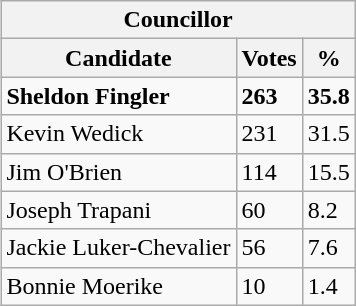<table class="wikitable collapsible collapsed" align="right">
<tr>
<th colspan=3>Councillor</th>
</tr>
<tr>
<th>Candidate</th>
<th>Votes</th>
<th>%</th>
</tr>
<tr>
<td><strong>Sheldon Fingler</strong></td>
<td><strong>263</strong></td>
<td><strong>35.8</strong></td>
</tr>
<tr>
<td>Kevin Wedick</td>
<td>231</td>
<td>31.5</td>
</tr>
<tr>
<td>Jim O'Brien</td>
<td>114</td>
<td>15.5</td>
</tr>
<tr>
<td>Joseph Trapani</td>
<td>60</td>
<td>8.2</td>
</tr>
<tr>
<td>Jackie Luker-Chevalier</td>
<td>56</td>
<td>7.6</td>
</tr>
<tr>
<td>Bonnie Moerike</td>
<td>10</td>
<td>1.4</td>
</tr>
</table>
